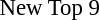<table class="toccolours"" style="font-size:95%">
<tr>
<td></td>
<td>New Top 9</td>
</tr>
</table>
